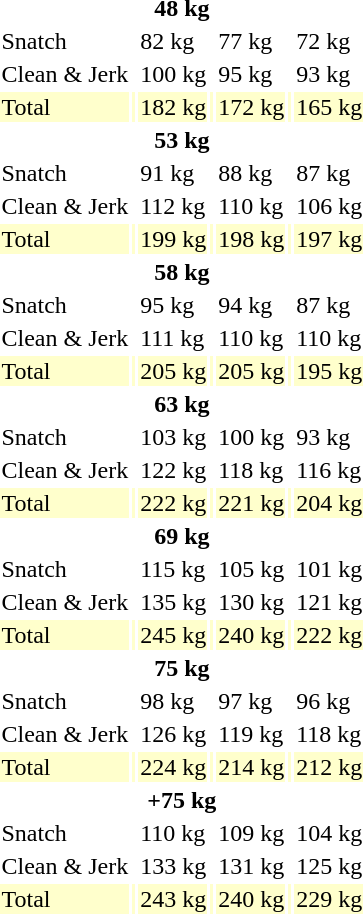<table>
<tr>
<th colspan=7>48 kg</th>
</tr>
<tr>
<td>Snatch</td>
<td></td>
<td>82 kg</td>
<td></td>
<td>77 kg</td>
<td></td>
<td>72 kg</td>
</tr>
<tr>
<td>Clean & Jerk</td>
<td></td>
<td>100 kg</td>
<td></td>
<td>95 kg</td>
<td></td>
<td>93 kg</td>
</tr>
<tr bgcolor=ffffcc>
<td>Total</td>
<td></td>
<td>182 kg</td>
<td></td>
<td>172 kg</td>
<td></td>
<td>165 kg</td>
</tr>
<tr>
<th colspan=7>53 kg</th>
</tr>
<tr>
<td>Snatch</td>
<td></td>
<td>91 kg</td>
<td></td>
<td>88 kg</td>
<td></td>
<td>87 kg</td>
</tr>
<tr>
<td>Clean & Jerk</td>
<td></td>
<td>112 kg</td>
<td></td>
<td>110 kg</td>
<td></td>
<td>106 kg</td>
</tr>
<tr bgcolor=ffffcc>
<td>Total</td>
<td></td>
<td>199 kg</td>
<td></td>
<td>198 kg</td>
<td></td>
<td>197 kg</td>
</tr>
<tr>
<th colspan=7>58 kg</th>
</tr>
<tr>
<td>Snatch</td>
<td></td>
<td>95 kg</td>
<td></td>
<td>94 kg</td>
<td></td>
<td>87 kg</td>
</tr>
<tr>
<td>Clean & Jerk</td>
<td></td>
<td>111 kg</td>
<td></td>
<td>110 kg</td>
<td></td>
<td>110 kg</td>
</tr>
<tr bgcolor=ffffcc>
<td>Total</td>
<td></td>
<td>205 kg</td>
<td></td>
<td>205 kg</td>
<td></td>
<td>195 kg</td>
</tr>
<tr>
<th colspan=7>63 kg</th>
</tr>
<tr>
<td>Snatch</td>
<td></td>
<td>103 kg</td>
<td></td>
<td>100 kg</td>
<td></td>
<td>93 kg</td>
</tr>
<tr>
<td>Clean & Jerk</td>
<td></td>
<td>122 kg</td>
<td></td>
<td>118 kg</td>
<td></td>
<td>116 kg</td>
</tr>
<tr bgcolor=ffffcc>
<td>Total</td>
<td></td>
<td>222 kg</td>
<td></td>
<td>221 kg</td>
<td></td>
<td>204 kg</td>
</tr>
<tr>
<th colspan=7>69 kg</th>
</tr>
<tr>
<td>Snatch</td>
<td></td>
<td>115 kg</td>
<td></td>
<td>105 kg</td>
<td></td>
<td>101 kg</td>
</tr>
<tr>
<td>Clean & Jerk</td>
<td></td>
<td>135 kg</td>
<td></td>
<td>130 kg</td>
<td></td>
<td>121 kg</td>
</tr>
<tr bgcolor=ffffcc>
<td>Total</td>
<td></td>
<td>245 kg</td>
<td></td>
<td>240 kg</td>
<td></td>
<td>222 kg</td>
</tr>
<tr>
<th colspan=7>75 kg</th>
</tr>
<tr>
<td>Snatch</td>
<td></td>
<td>98 kg</td>
<td></td>
<td>97 kg</td>
<td></td>
<td>96 kg</td>
</tr>
<tr>
<td>Clean & Jerk</td>
<td></td>
<td>126 kg</td>
<td></td>
<td>119 kg</td>
<td></td>
<td>118 kg</td>
</tr>
<tr bgcolor=ffffcc>
<td>Total</td>
<td></td>
<td>224 kg</td>
<td></td>
<td>214 kg</td>
<td></td>
<td>212 kg</td>
</tr>
<tr>
<th colspan=7>+75 kg</th>
</tr>
<tr>
<td>Snatch</td>
<td></td>
<td>110 kg</td>
<td></td>
<td>109 kg</td>
<td></td>
<td>104 kg</td>
</tr>
<tr>
<td>Clean & Jerk</td>
<td></td>
<td>133 kg</td>
<td></td>
<td>131 kg</td>
<td></td>
<td>125 kg</td>
</tr>
<tr bgcolor=ffffcc>
<td>Total</td>
<td></td>
<td>243 kg</td>
<td></td>
<td>240 kg</td>
<td></td>
<td>229 kg</td>
</tr>
</table>
